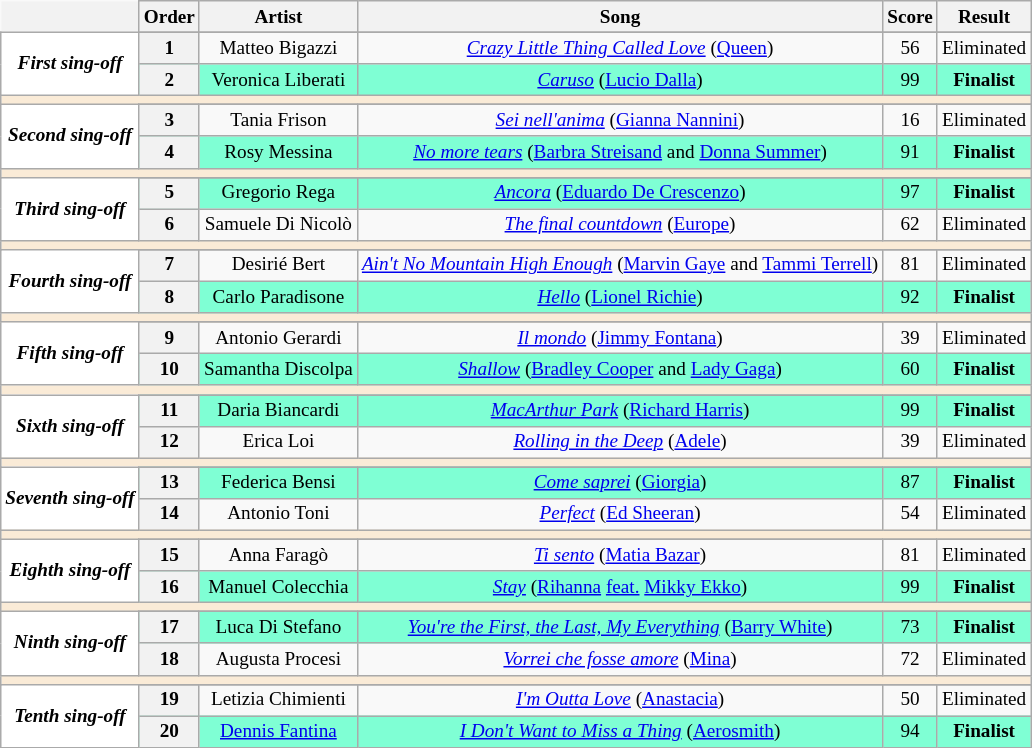<table class="wikitable" style="border: none; text-align:center; font-size:80%">
<tr>
<th style="border: none;"></th>
<th>Order</th>
<th>Artist</th>
<th>Song</th>
<th>Score</th>
<th>Result</th>
</tr>
<tr>
<th style="background:#FFFFFF; text-align:center" rowspan="3"><em>First sing-off</em></th>
</tr>
<tr>
<th scope=col>1</th>
<td>Matteo Bigazzi</td>
<td><em><a href='#'>Crazy Little Thing Called Love</a></em> (<a href='#'>Queen</a>)</td>
<td>56</td>
<td>Eliminated</td>
</tr>
<tr bgcolor=aquamarine>
<th scope=col>2</th>
<td>Veronica Liberati</td>
<td><em><a href='#'>Caruso</a></em> (<a href='#'>Lucio Dalla</a>)</td>
<td>99</td>
<td><strong>Finalist</strong></td>
</tr>
<tr>
<td colspan="8" bgcolor="#FAEBD7"></td>
</tr>
<tr>
<th style="background:#FFFFFF; text-align:center" rowspan="3"><em>Second sing-off</em></th>
</tr>
<tr>
<th scope=col>3</th>
<td>Tania Frison</td>
<td><em><a href='#'>Sei nell'anima</a></em> (<a href='#'>Gianna Nannini</a>)</td>
<td>16</td>
<td>Eliminated</td>
</tr>
<tr bgcolor=aquamarine>
<th scope=col>4</th>
<td>Rosy Messina</td>
<td><em><a href='#'>No more tears</a></em> (<a href='#'>Barbra Streisand</a> and <a href='#'>Donna Summer</a>)</td>
<td>91</td>
<td><strong>Finalist</strong></td>
</tr>
<tr>
<td colspan="8" bgcolor="#FAEBD7"></td>
</tr>
<tr>
<th style="background:#FFFFFF; text-align:center" rowspan="3"><em>Third sing-off</em></th>
</tr>
<tr bgcolor=aquamarine>
<th scope=col>5</th>
<td>Gregorio Rega</td>
<td><em><a href='#'>Ancora</a></em> (<a href='#'>Eduardo De Crescenzo</a>)</td>
<td>97</td>
<td><strong>Finalist</strong></td>
</tr>
<tr>
<th scope=col>6</th>
<td>Samuele Di Nicolò</td>
<td><em><a href='#'>The final countdown</a></em> (<a href='#'>Europe</a>)</td>
<td>62</td>
<td>Eliminated</td>
</tr>
<tr>
<td colspan="8" bgcolor="#FAEBD7"></td>
</tr>
<tr>
<th style="background:#FFFFFF; text-align:center" rowspan="3"><em>Fourth sing-off</em></th>
</tr>
<tr>
<th scope=col>7</th>
<td>Desirié Bert</td>
<td><em><a href='#'>Ain't No Mountain High Enough</a></em> (<a href='#'>Marvin Gaye</a> and <a href='#'>Tammi Terrell</a>)</td>
<td>81</td>
<td>Eliminated</td>
</tr>
<tr bgcolor=aquamarine>
<th scope=col>8</th>
<td>Carlo Paradisone</td>
<td><em><a href='#'>Hello</a></em> (<a href='#'>Lionel Richie</a>)</td>
<td>92</td>
<td><strong>Finalist</strong></td>
</tr>
<tr>
<td colspan="8" bgcolor="#FAEBD7"></td>
</tr>
<tr>
<th style="background:#FFFFFF; text-align:center" rowspan="3"><em>Fifth sing-off</em></th>
</tr>
<tr>
<th scope=col>9</th>
<td>Antonio Gerardi</td>
<td><em><a href='#'>Il mondo</a></em> (<a href='#'>Jimmy Fontana</a>)</td>
<td>39</td>
<td>Eliminated</td>
</tr>
<tr bgcolor=aquamarine>
<th scope=col>10</th>
<td>Samantha Discolpa</td>
<td><em><a href='#'>Shallow</a></em> (<a href='#'>Bradley Cooper</a> and <a href='#'>Lady Gaga</a>)</td>
<td>60</td>
<td><strong>Finalist</strong></td>
</tr>
<tr>
<td colspan="8" bgcolor="#FAEBD7"></td>
</tr>
<tr>
<th style="background:#FFFFFF; text-align:center" rowspan="3"><em>Sixth sing-off</em></th>
</tr>
<tr bgcolor=aquamarine>
<th scope=col>11</th>
<td>Daria Biancardi</td>
<td><em><a href='#'>MacArthur Park</a></em> (<a href='#'>Richard Harris</a>)</td>
<td>99</td>
<td><strong>Finalist</strong></td>
</tr>
<tr>
<th scope=col>12</th>
<td>Erica Loi</td>
<td><em><a href='#'>Rolling in the Deep</a></em> (<a href='#'>Adele</a>)</td>
<td>39</td>
<td>Eliminated</td>
</tr>
<tr>
<td colspan="8" bgcolor="#FAEBD7"></td>
</tr>
<tr>
<th style="background:#FFFFFF; text-align:center" rowspan="3"><em>Seventh sing-off</em></th>
</tr>
<tr bgcolor=aquamarine>
<th scope=col>13</th>
<td>Federica Bensi</td>
<td><em><a href='#'>Come saprei</a></em> (<a href='#'>Giorgia</a>)</td>
<td>87</td>
<td><strong>Finalist</strong></td>
</tr>
<tr>
<th scope=col>14</th>
<td>Antonio Toni</td>
<td><em><a href='#'>Perfect</a></em> (<a href='#'>Ed Sheeran</a>)</td>
<td>54</td>
<td>Eliminated</td>
</tr>
<tr>
<td colspan="8" bgcolor="#FAEBD7"></td>
</tr>
<tr>
<th style="background:#FFFFFF; text-align:center" rowspan="3"><em>Eighth sing-off</em></th>
</tr>
<tr>
<th scope=col>15</th>
<td>Anna Faragò</td>
<td><em><a href='#'>Ti sento</a></em> (<a href='#'>Matia Bazar</a>)</td>
<td>81</td>
<td>Eliminated</td>
</tr>
<tr bgcolor=aquamarine>
<th scope=col>16</th>
<td>Manuel Colecchia</td>
<td><em><a href='#'>Stay</a></em> (<a href='#'>Rihanna</a> <a href='#'>feat.</a> <a href='#'>Mikky Ekko</a>)</td>
<td>99</td>
<td><strong>Finalist</strong></td>
</tr>
<tr>
<td colspan="8" bgcolor="#FAEBD7"></td>
</tr>
<tr>
<th style="background:#FFFFFF; text-align:center" rowspan="3"><em>Ninth sing-off</em></th>
</tr>
<tr bgcolor=aquamarine>
<th scope=col>17</th>
<td>Luca Di Stefano</td>
<td><em><a href='#'>You're the First, the Last, My Everything</a></em> (<a href='#'>Barry White</a>)</td>
<td>73</td>
<td><strong>Finalist</strong></td>
</tr>
<tr>
<th scope=col>18</th>
<td>Augusta Procesi</td>
<td><em><a href='#'>Vorrei che fosse amore</a></em> (<a href='#'>Mina</a>)</td>
<td>72</td>
<td>Eliminated</td>
</tr>
<tr>
<td colspan="8" bgcolor="#FAEBD7"></td>
</tr>
<tr>
<th style="background:#FFFFFF; text-align:center" rowspan="3"><em>Tenth sing-off</em></th>
</tr>
<tr>
<th scope=col>19</th>
<td>Letizia Chimienti</td>
<td><em><a href='#'>I'm Outta Love</a></em> (<a href='#'>Anastacia</a>)</td>
<td>50</td>
<td>Eliminated</td>
</tr>
<tr bgcolor=aquamarine>
<th scope=col>20</th>
<td><a href='#'>Dennis Fantina</a></td>
<td><em><a href='#'>I Don't Want to Miss a Thing</a></em> (<a href='#'>Aerosmith</a>)</td>
<td>94</td>
<td><strong>Finalist</strong></td>
</tr>
</table>
